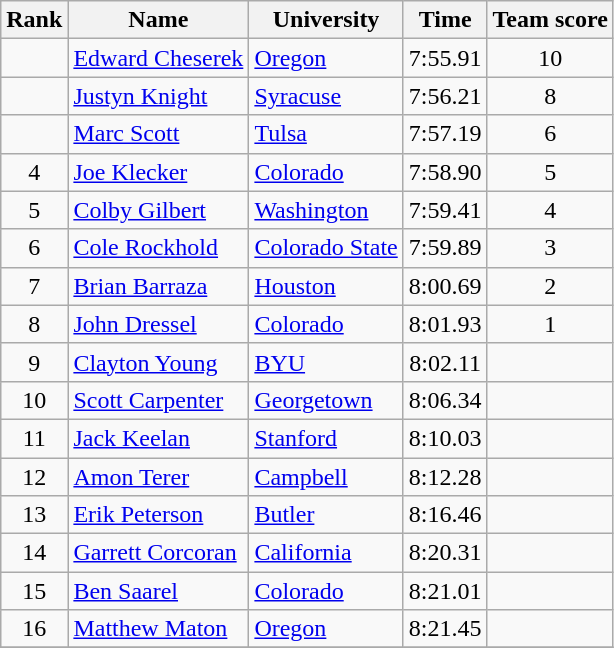<table class="wikitable sortable" style="text-align:center">
<tr>
<th>Rank</th>
<th>Name</th>
<th>University</th>
<th>Time</th>
<th>Team score</th>
</tr>
<tr>
<td></td>
<td align=left><a href='#'>Edward Cheserek</a></td>
<td align=left><a href='#'>Oregon</a></td>
<td>7:55.91</td>
<td>10</td>
</tr>
<tr>
<td></td>
<td align=left><a href='#'>Justyn Knight</a></td>
<td align=left><a href='#'>Syracuse</a></td>
<td>7:56.21</td>
<td>8</td>
</tr>
<tr>
<td></td>
<td align=left><a href='#'>Marc Scott</a></td>
<td align=left><a href='#'>Tulsa</a></td>
<td>7:57.19</td>
<td>6</td>
</tr>
<tr>
<td>4</td>
<td align=left><a href='#'>Joe Klecker</a></td>
<td align=left><a href='#'>Colorado</a></td>
<td>7:58.90</td>
<td>5</td>
</tr>
<tr>
<td>5</td>
<td align=left><a href='#'>Colby Gilbert</a></td>
<td align=left><a href='#'>Washington</a></td>
<td>7:59.41</td>
<td>4</td>
</tr>
<tr>
<td>6</td>
<td align=left><a href='#'>Cole Rockhold</a></td>
<td align=left><a href='#'>Colorado State</a></td>
<td>7:59.89</td>
<td>3</td>
</tr>
<tr>
<td>7</td>
<td align=left><a href='#'>Brian Barraza</a></td>
<td align=left><a href='#'>Houston</a></td>
<td>8:00.69</td>
<td>2</td>
</tr>
<tr>
<td>8</td>
<td align=left><a href='#'>John Dressel</a></td>
<td align=left><a href='#'>Colorado</a></td>
<td>8:01.93</td>
<td>1</td>
</tr>
<tr>
<td>9</td>
<td align=left><a href='#'>Clayton Young</a></td>
<td align=left><a href='#'>BYU</a></td>
<td>8:02.11</td>
<td></td>
</tr>
<tr>
<td>10</td>
<td align=left><a href='#'>Scott Carpenter</a></td>
<td align=left><a href='#'>Georgetown</a></td>
<td>8:06.34</td>
<td></td>
</tr>
<tr>
<td>11</td>
<td align=left><a href='#'>Jack Keelan</a></td>
<td align=left><a href='#'>Stanford</a></td>
<td>8:10.03</td>
<td></td>
</tr>
<tr>
<td>12</td>
<td align=left><a href='#'>Amon Terer</a></td>
<td align=left><a href='#'>Campbell</a></td>
<td>8:12.28</td>
<td></td>
</tr>
<tr>
<td>13</td>
<td align=left><a href='#'>Erik Peterson</a></td>
<td align=left><a href='#'>Butler</a></td>
<td>8:16.46</td>
<td></td>
</tr>
<tr>
<td>14</td>
<td align=left><a href='#'>Garrett Corcoran</a></td>
<td align=left><a href='#'>California</a></td>
<td>8:20.31</td>
<td></td>
</tr>
<tr>
<td>15</td>
<td align=left><a href='#'>Ben Saarel</a></td>
<td align=left><a href='#'>Colorado</a></td>
<td>8:21.01</td>
<td></td>
</tr>
<tr>
<td>16</td>
<td align=left><a href='#'>Matthew Maton</a></td>
<td align=left><a href='#'>Oregon</a></td>
<td>8:21.45</td>
<td></td>
</tr>
<tr>
</tr>
</table>
